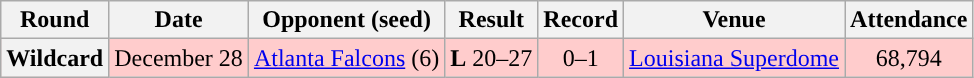<table class="wikitable" style="text-align:center">
<tr>
<th>Round</th>
<th>Date</th>
<th>Opponent (seed)</th>
<th>Result</th>
<th>Record</th>
<th>Venue</th>
<th>Attendance</th>
</tr>
<tr style="background:#fcc">
<th>Wildcard</th>
<td>December 28</td>
<td><a href='#'>Atlanta Falcons</a> (6)</td>
<td><strong>L</strong> 20–27</td>
<td>0–1</td>
<td><a href='#'>Louisiana Superdome</a></td>
<td>68,794</td>
</tr>
</table>
